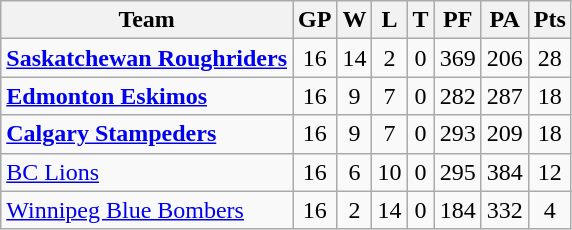<table class="wikitable">
<tr>
<th>Team</th>
<th>GP</th>
<th>W</th>
<th>L</th>
<th>T</th>
<th>PF</th>
<th>PA</th>
<th>Pts</th>
</tr>
<tr align="center">
<td align="left"><strong><a href='#'>Saskatchewan Roughriders</a></strong></td>
<td>16</td>
<td>14</td>
<td>2</td>
<td>0</td>
<td>369</td>
<td>206</td>
<td>28</td>
</tr>
<tr align="center">
<td align="left"><strong><a href='#'>Edmonton Eskimos</a></strong></td>
<td>16</td>
<td>9</td>
<td>7</td>
<td>0</td>
<td>282</td>
<td>287</td>
<td>18</td>
</tr>
<tr align="center">
<td align="left"><strong><a href='#'>Calgary Stampeders</a></strong></td>
<td>16</td>
<td>9</td>
<td>7</td>
<td>0</td>
<td>293</td>
<td>209</td>
<td>18</td>
</tr>
<tr align="center">
<td align="left"><a href='#'>BC Lions</a></td>
<td>16</td>
<td>6</td>
<td>10</td>
<td>0</td>
<td>295</td>
<td>384</td>
<td>12</td>
</tr>
<tr align="center">
<td align="left"><a href='#'>Winnipeg Blue Bombers</a></td>
<td>16</td>
<td>2</td>
<td>14</td>
<td>0</td>
<td>184</td>
<td>332</td>
<td>4</td>
</tr>
</table>
